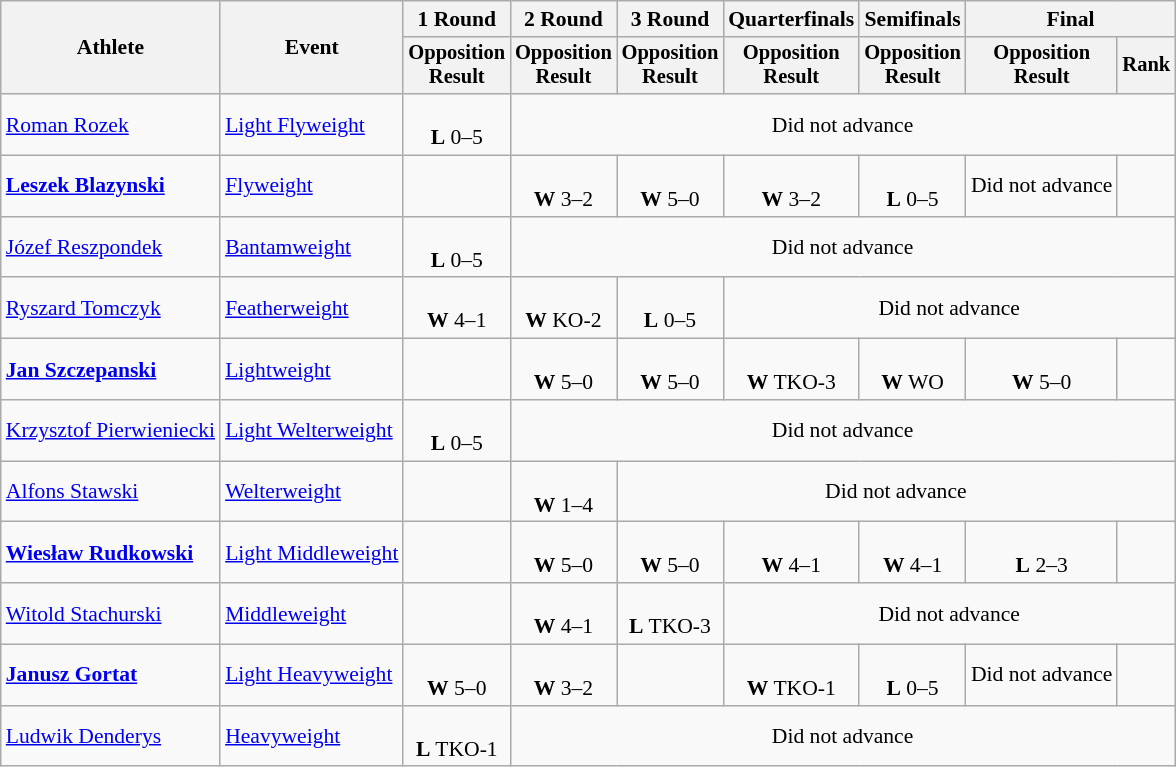<table class="wikitable" style="font-size:90%">
<tr>
<th rowspan="2">Athlete</th>
<th rowspan="2">Event</th>
<th>1 Round</th>
<th>2 Round</th>
<th>3 Round</th>
<th>Quarterfinals</th>
<th>Semifinals</th>
<th colspan=2>Final</th>
</tr>
<tr style="font-size:95%">
<th>Opposition<br>Result</th>
<th>Opposition<br>Result</th>
<th>Opposition<br>Result</th>
<th>Opposition<br>Result</th>
<th>Opposition<br>Result</th>
<th>Opposition<br>Result</th>
<th>Rank</th>
</tr>
<tr align=center>
<td align=left><a href='#'>Roman Rozek</a></td>
<td align=left><a href='#'>Light Flyweight</a></td>
<td><br><strong>L</strong> 0–5</td>
<td colspan=6>Did not advance</td>
</tr>
<tr align=center>
<td align=left><strong><a href='#'>Leszek Blazynski</a></strong></td>
<td align=left><a href='#'>Flyweight</a></td>
<td></td>
<td><br><strong>W</strong> 3–2</td>
<td><br><strong>W</strong> 5–0</td>
<td><br><strong>W</strong> 3–2</td>
<td><br><strong>L</strong> 0–5</td>
<td>Did not advance</td>
<td></td>
</tr>
<tr align=center>
<td align=left><a href='#'>Józef Reszpondek</a></td>
<td align=left><a href='#'>Bantamweight</a></td>
<td><br><strong>L</strong> 0–5</td>
<td colspan=6>Did not advance</td>
</tr>
<tr align=center>
<td align=left><a href='#'>Ryszard Tomczyk</a></td>
<td align=left><a href='#'>Featherweight</a></td>
<td><br><strong>W</strong> 4–1</td>
<td><br><strong>W</strong> KO-2</td>
<td><br><strong>L</strong> 0–5</td>
<td colspan=4>Did not advance</td>
</tr>
<tr align=center>
<td align=left><strong><a href='#'>Jan Szczepanski</a></strong></td>
<td align=left><a href='#'>Lightweight</a></td>
<td></td>
<td><br><strong>W</strong> 5–0</td>
<td><br><strong>W</strong> 5–0</td>
<td><br><strong>W</strong>  TKO-3</td>
<td><br><strong>W</strong> WO</td>
<td><br><strong>W</strong>  5–0</td>
<td></td>
</tr>
<tr align=center>
<td align=left><a href='#'>Krzysztof Pierwieniecki</a></td>
<td align=left><a href='#'>Light Welterweight</a></td>
<td><br><strong>L</strong> 0–5</td>
<td colspan=6>Did not advance</td>
</tr>
<tr align=center>
<td align=left><a href='#'>Alfons Stawski</a></td>
<td align=left><a href='#'>Welterweight</a></td>
<td></td>
<td><br><strong>W</strong> 1–4</td>
<td colspan=5>Did not advance</td>
</tr>
<tr align=center>
<td align=left><strong><a href='#'>Wiesław Rudkowski</a></strong></td>
<td align=left><a href='#'>Light Middleweight</a></td>
<td></td>
<td><br><strong>W</strong> 5–0</td>
<td><br><strong>W</strong> 5–0</td>
<td><br><strong>W</strong> 4–1</td>
<td><br><strong>W</strong> 4–1</td>
<td><br><strong>L</strong>  2–3</td>
<td></td>
</tr>
<tr align=center>
<td align=left><a href='#'>Witold Stachurski</a></td>
<td align=left><a href='#'>Middleweight</a></td>
<td></td>
<td><br><strong>W</strong> 4–1</td>
<td><br><strong>L</strong>  TKO-3</td>
<td colspan=4>Did not advance</td>
</tr>
<tr align=center>
<td align=left><strong><a href='#'>Janusz Gortat</a></strong></td>
<td align=left><a href='#'>Light Heavyweight</a></td>
<td><br><strong>W</strong> 5–0</td>
<td><br><strong>W</strong> 3–2</td>
<td></td>
<td><br><strong>W</strong> TKO-1</td>
<td><br><strong>L</strong>  0–5</td>
<td>Did not advance</td>
<td></td>
</tr>
<tr align=center>
<td align=left><a href='#'>Ludwik Denderys</a></td>
<td align=left><a href='#'>Heavyweight</a></td>
<td><br><strong>L</strong> TKO-1</td>
<td colspan=6>Did not advance</td>
</tr>
</table>
